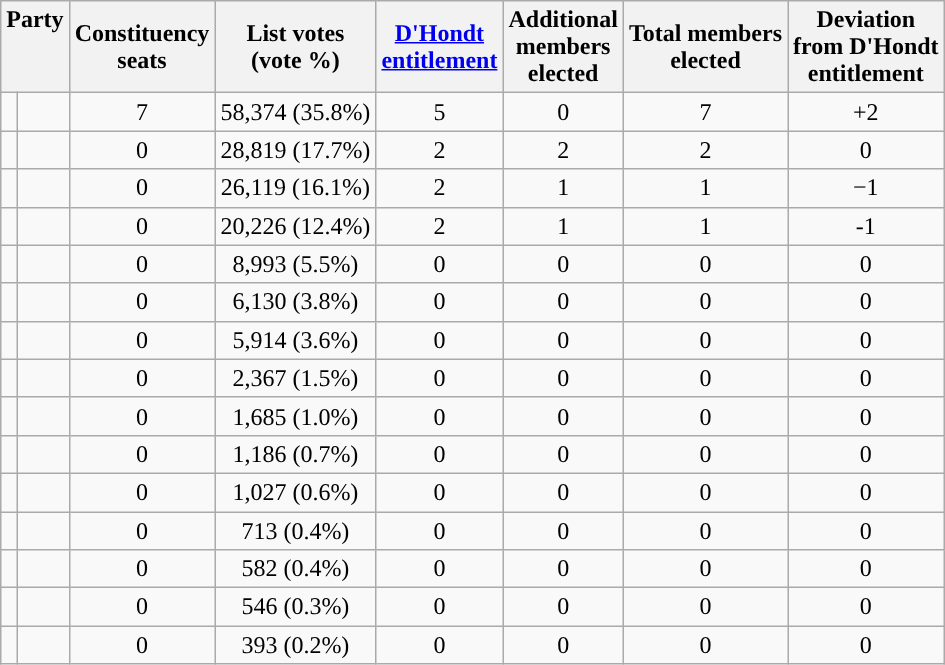<table class="wikitable" style="text-align:center">
<tr>
<th colspan="2" rowspan="1" align="center" valign="top">Party</th>
<th>Constituency<br>seats</th>
<th>List votes<br>(vote %)</th>
<th><a href='#'>D'Hondt<br>entitlement</a></th>
<th>Additional<br>members<br>elected</th>
<th>Total members<br>elected</th>
<th>Deviation<br>from D'Hondt<br>entitlement</th>
</tr>
<tr>
<td style="width: 4px" bgcolor=></td>
<td style="text-align: left;" scope="row"><strong><a href='#'></a></strong></td>
<td>7</td>
<td>58,374  (35.8%)</td>
<td>5</td>
<td>0</td>
<td>7</td>
<td>+2</td>
</tr>
<tr>
<td style="color:inherit;background-color:"></td>
<td style="text-align: left;" scope="row"><strong><a href='#'></a></strong></td>
<td>0</td>
<td>28,819  (17.7%)</td>
<td>2</td>
<td>2</td>
<td>2</td>
<td>0</td>
</tr>
<tr>
<td style="width: 4px"></td>
<td style="text-align: left;" scope="row"><strong><a href='#'></a></strong></td>
<td>0</td>
<td>26,119  (16.1%)</td>
<td>2</td>
<td>1</td>
<td>1</td>
<td>−1</td>
</tr>
<tr>
<td style="width: 4px"></td>
<td style="text-align: left;" scope="row"><strong><a href='#'></a></strong></td>
<td>0</td>
<td>20,226  (12.4%)</td>
<td>2</td>
<td>1</td>
<td>1</td>
<td>-1</td>
</tr>
<tr>
<td style="width: 4px" bgcolor=></td>
<td style="text-align: left;" scope="row"><strong><a href='#'></a></strong></td>
<td>0</td>
<td>8,993  (5.5%)</td>
<td>0</td>
<td>0</td>
<td>0</td>
<td>0</td>
</tr>
<tr>
<td style="width: 4px"></td>
<td style="text-align: left;" scope="row"><strong><a href='#'></a></strong></td>
<td>0</td>
<td>6,130  (3.8%)</td>
<td>0</td>
<td>0</td>
<td>0</td>
<td>0</td>
</tr>
<tr>
<td style="width: 4px"></td>
<td style="text-align: left;" scope="row"><strong><a href='#'></a></strong></td>
<td>0</td>
<td>5,914  (3.6%)</td>
<td>0</td>
<td>0</td>
<td>0</td>
<td>0</td>
</tr>
<tr>
<td style="width: 4px"></td>
<td style="text-align: left;" scope="row"><strong><a href='#'></a></strong></td>
<td>0</td>
<td>2,367  (1.5%)</td>
<td>0</td>
<td>0</td>
<td>0</td>
<td>0</td>
</tr>
<tr>
<td style="width: 4px" bgcolor=></td>
<td style="text-align: left;" scope="row"><strong><a href='#'></a></strong></td>
<td>0</td>
<td>1,685 (1.0%)</td>
<td>0</td>
<td>0</td>
<td>0</td>
<td>0</td>
</tr>
<tr>
<td style="width: 4px"></td>
<td style="text-align: left;" scope="row"><strong><a href='#'></a></strong></td>
<td>0</td>
<td>1,186 (0.7%)</td>
<td>0</td>
<td>0</td>
<td>0</td>
<td>0</td>
</tr>
<tr>
<td style="width: 4px"></td>
<td style="text-align: left;" scope="row"><strong><a href='#'></a></strong></td>
<td>0</td>
<td>1,027 (0.6%)</td>
<td>0</td>
<td>0</td>
<td>0</td>
<td>0</td>
</tr>
<tr>
<td style="width: 4px" bgcolor=></td>
<td style="text-align: left;" scope="row"><strong><a href='#'></a></strong></td>
<td>0</td>
<td>713 (0.4%)</td>
<td>0</td>
<td>0</td>
<td>0</td>
<td>0</td>
</tr>
<tr>
<td style="width: 4px"></td>
<td style="text-align: left;" scope="row"><strong><a href='#'></a></strong></td>
<td>0</td>
<td>582 (0.4%)</td>
<td>0</td>
<td>0</td>
<td>0</td>
<td>0</td>
</tr>
<tr>
<td style="width: 4px" bgcolor=></td>
<td style="text-align: left;" scope="row"><strong><a href='#'></a></strong></td>
<td>0</td>
<td>546 (0.3%)</td>
<td>0</td>
<td>0</td>
<td>0</td>
<td>0</td>
</tr>
<tr>
<td style="width: 4px" bgcolor=></td>
<td style="text-align: left;" scope="row"><strong><a href='#'></a></strong></td>
<td>0</td>
<td>393 (0.2%)</td>
<td>0</td>
<td>0</td>
<td>0</td>
<td>0</td>
</tr>
</table>
